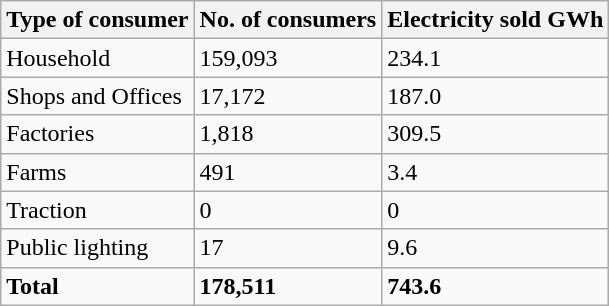<table class="wikitable">
<tr>
<th>Type of consumer</th>
<th>No. of consumers</th>
<th>Electricity sold GWh</th>
</tr>
<tr>
<td>Household</td>
<td>159,093</td>
<td>234.1</td>
</tr>
<tr>
<td>Shops and Offices</td>
<td>17,172</td>
<td>187.0</td>
</tr>
<tr>
<td>Factories</td>
<td>1,818</td>
<td>309.5</td>
</tr>
<tr>
<td>Farms</td>
<td>491</td>
<td>3.4</td>
</tr>
<tr>
<td>Traction</td>
<td>0</td>
<td>0</td>
</tr>
<tr>
<td>Public lighting</td>
<td>17</td>
<td>9.6</td>
</tr>
<tr>
<td><strong>Total</strong></td>
<td><strong>178,511</strong></td>
<td><strong>743.6</strong></td>
</tr>
</table>
